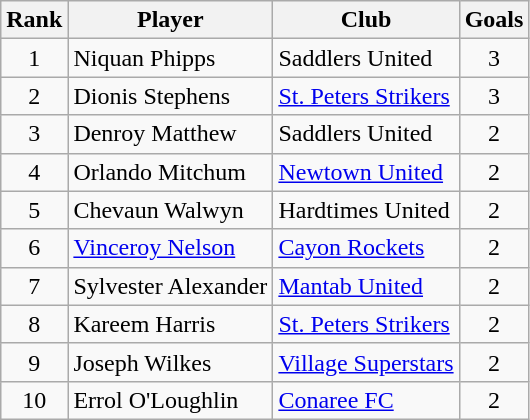<table class="wikitable sortable" style="text-align:center">
<tr>
<th>Rank</th>
<th>Player</th>
<th>Club</th>
<th>Goals</th>
</tr>
<tr>
<td>1</td>
<td align="left"> Niquan Phipps</td>
<td align="left">Saddlers United</td>
<td>3</td>
</tr>
<tr>
<td>2</td>
<td align="left"> Dionis Stephens</td>
<td align="left"><a href='#'>St. Peters Strikers</a></td>
<td>3</td>
</tr>
<tr>
<td>3</td>
<td align="left"> Denroy Matthew</td>
<td align="left">Saddlers United</td>
<td>2</td>
</tr>
<tr>
<td>4</td>
<td align="left"> Orlando Mitchum</td>
<td align="left"><a href='#'>Newtown United</a></td>
<td>2</td>
</tr>
<tr>
<td>5</td>
<td align="left"> Chevaun Walwyn</td>
<td align="left">Hardtimes United</td>
<td>2</td>
</tr>
<tr>
<td>6</td>
<td align="left"> <a href='#'>Vinceroy Nelson</a></td>
<td align="left"><a href='#'>Cayon Rockets</a></td>
<td>2</td>
</tr>
<tr>
<td>7</td>
<td align="left"> Sylvester Alexander</td>
<td align="left"><a href='#'>Mantab United</a></td>
<td>2</td>
</tr>
<tr>
<td>8</td>
<td align="left"> Kareem Harris</td>
<td align="left"><a href='#'>St. Peters Strikers</a></td>
<td>2</td>
</tr>
<tr>
<td>9</td>
<td align="left"> Joseph Wilkes</td>
<td align="left"><a href='#'>Village Superstars</a></td>
<td>2</td>
</tr>
<tr>
<td>10</td>
<td align="left"> Errol O'Loughlin</td>
<td align="left"><a href='#'>Conaree FC</a></td>
<td>2</td>
</tr>
</table>
